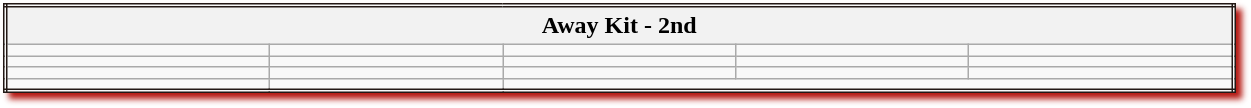<table class="wikitable collapsible collapsed" style="width:65%; border:double #231815; box-shadow: 4px 4px 4px #B61A14;">
<tr>
<th colspan=5>Away Kit - 2nd</th>
</tr>
<tr>
<td></td>
<td></td>
<td></td>
<td></td>
<td></td>
</tr>
<tr>
<td></td>
<td></td>
<td></td>
<td></td>
<td></td>
</tr>
<tr>
<td></td>
<td></td>
<td></td>
<td></td>
<td></td>
</tr>
<tr>
<td></td>
<td></td>
</tr>
</table>
